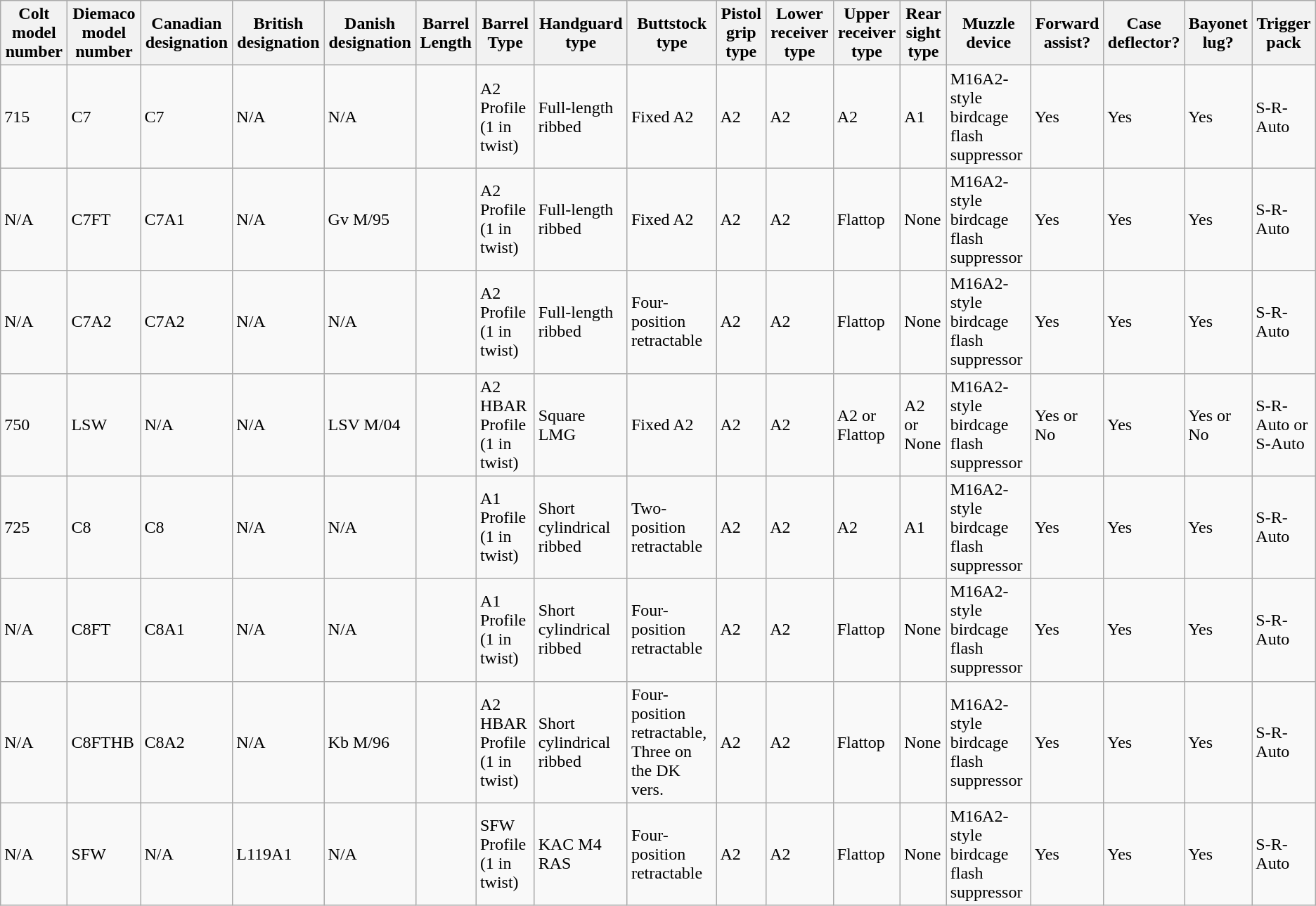<table class="wikitable">
<tr>
<th>Colt model number</th>
<th>Diemaco model number</th>
<th>Canadian designation</th>
<th>British designation</th>
<th>Danish designation</th>
<th>Barrel Length</th>
<th>Barrel Type</th>
<th>Handguard type</th>
<th>Buttstock type</th>
<th>Pistol grip type</th>
<th>Lower receiver type</th>
<th>Upper receiver type</th>
<th>Rear sight type</th>
<th>Muzzle device</th>
<th>Forward assist?</th>
<th>Case deflector?</th>
<th>Bayonet lug?</th>
<th>Trigger pack</th>
</tr>
<tr>
<td>715</td>
<td>C7</td>
<td>C7</td>
<td>N/A</td>
<td>N/A</td>
<td></td>
<td>A2 Profile (1 in  twist)</td>
<td>Full-length ribbed</td>
<td>Fixed A2</td>
<td>A2</td>
<td>A2</td>
<td>A2</td>
<td>A1</td>
<td>M16A2-style birdcage flash suppressor</td>
<td>Yes</td>
<td>Yes</td>
<td>Yes</td>
<td>S-R-Auto</td>
</tr>
<tr>
<td>N/A</td>
<td>C7FT</td>
<td>C7A1</td>
<td>N/A</td>
<td>Gv M/95</td>
<td></td>
<td>A2 Profile (1 in  twist)</td>
<td>Full-length ribbed</td>
<td>Fixed A2</td>
<td>A2</td>
<td>A2</td>
<td>Flattop</td>
<td>None</td>
<td>M16A2-style birdcage flash suppressor</td>
<td>Yes</td>
<td>Yes</td>
<td>Yes</td>
<td>S-R-Auto</td>
</tr>
<tr>
<td>N/A</td>
<td>C7A2</td>
<td>C7A2</td>
<td>N/A</td>
<td>N/A</td>
<td></td>
<td>A2 Profile (1 in  twist)</td>
<td>Full-length ribbed</td>
<td>Four-position retractable</td>
<td>A2</td>
<td>A2</td>
<td>Flattop</td>
<td>None</td>
<td>M16A2-style birdcage flash suppressor</td>
<td>Yes</td>
<td>Yes</td>
<td>Yes</td>
<td>S-R-Auto</td>
</tr>
<tr>
<td>750</td>
<td>LSW</td>
<td>N/A</td>
<td>N/A</td>
<td>LSV M/04</td>
<td></td>
<td>A2 HBAR Profile (1 in  twist)</td>
<td>Square LMG</td>
<td>Fixed A2</td>
<td>A2</td>
<td>A2</td>
<td>A2 or Flattop</td>
<td>A2 or None</td>
<td>M16A2-style birdcage flash suppressor</td>
<td>Yes or No</td>
<td>Yes</td>
<td>Yes or No</td>
<td>S-R-Auto or S-Auto</td>
</tr>
<tr>
<td>725</td>
<td>C8</td>
<td>C8</td>
<td>N/A</td>
<td>N/A</td>
<td></td>
<td>A1 Profile (1 in  twist)</td>
<td>Short cylindrical ribbed</td>
<td>Two-position retractable</td>
<td>A2</td>
<td>A2</td>
<td>A2</td>
<td>A1</td>
<td>M16A2-style birdcage flash suppressor</td>
<td>Yes</td>
<td>Yes</td>
<td>Yes</td>
<td>S-R-Auto</td>
</tr>
<tr>
<td>N/A</td>
<td>C8FT</td>
<td>C8A1</td>
<td>N/A</td>
<td>N/A</td>
<td></td>
<td>A1 Profile (1 in  twist)</td>
<td>Short cylindrical ribbed</td>
<td>Four-position retractable</td>
<td>A2</td>
<td>A2</td>
<td>Flattop</td>
<td>None</td>
<td>M16A2-style birdcage flash suppressor</td>
<td>Yes</td>
<td>Yes</td>
<td>Yes</td>
<td>S-R-Auto</td>
</tr>
<tr>
<td>N/A</td>
<td>C8FTHB</td>
<td>C8A2</td>
<td>N/A</td>
<td>Kb M/96</td>
<td></td>
<td>A2 HBAR Profile (1 in  twist)</td>
<td>Short cylindrical ribbed</td>
<td>Four-position retractable, Three on the DK vers.</td>
<td>A2</td>
<td>A2</td>
<td>Flattop</td>
<td>None</td>
<td>M16A2-style birdcage flash suppressor</td>
<td>Yes</td>
<td>Yes</td>
<td>Yes</td>
<td>S-R-Auto</td>
</tr>
<tr>
<td>N/A</td>
<td>SFW</td>
<td>N/A</td>
<td>L119A1</td>
<td>N/A</td>
<td></td>
<td>SFW Profile (1 in  twist)</td>
<td>KAC M4 RAS</td>
<td>Four-position retractable</td>
<td>A2</td>
<td>A2</td>
<td>Flattop</td>
<td>None</td>
<td>M16A2-style birdcage flash suppressor</td>
<td>Yes</td>
<td>Yes</td>
<td>Yes</td>
<td>S-R-Auto</td>
</tr>
</table>
